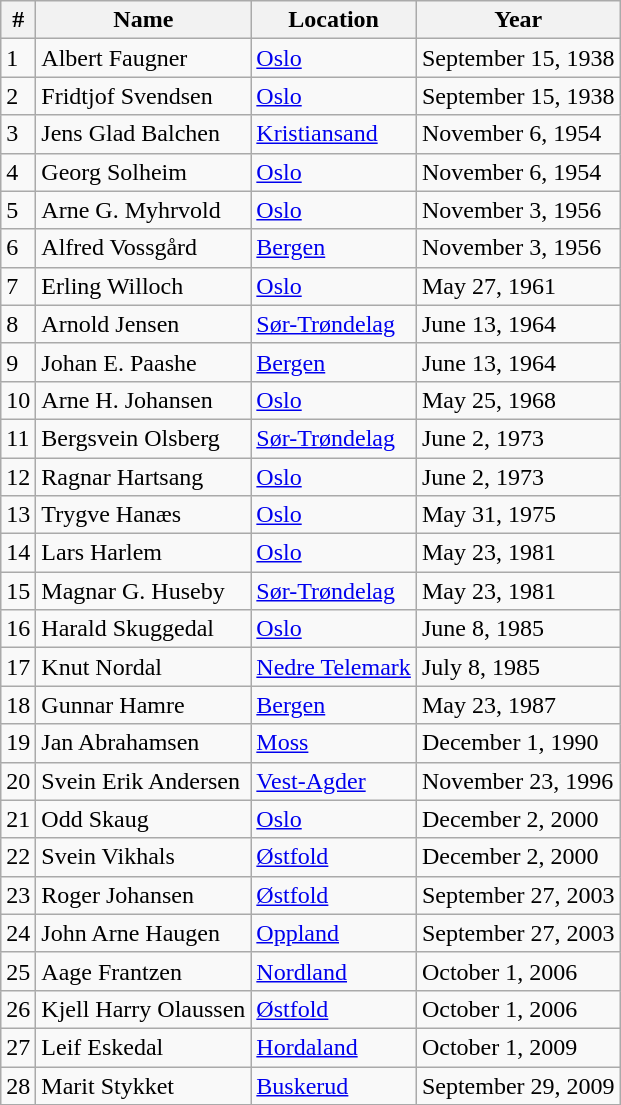<table class="sortable wikitable">
<tr>
<th><abbr>#</abbr></th>
<th>Name</th>
<th>Location</th>
<th>Year</th>
</tr>
<tr>
<td>1</td>
<td>Albert Faugner</td>
<td><a href='#'>Oslo</a></td>
<td>September 15, 1938</td>
</tr>
<tr>
<td>2</td>
<td>Fridtjof Svendsen</td>
<td><a href='#'>Oslo</a></td>
<td>September 15, 1938</td>
</tr>
<tr>
<td>3</td>
<td>Jens Glad Balchen</td>
<td><a href='#'>Kristiansand</a></td>
<td>November 6, 1954</td>
</tr>
<tr>
<td>4</td>
<td>Georg Solheim</td>
<td><a href='#'>Oslo</a></td>
<td>November 6, 1954</td>
</tr>
<tr>
<td>5</td>
<td>Arne G. Myhrvold</td>
<td><a href='#'>Oslo</a></td>
<td>November 3, 1956</td>
</tr>
<tr>
<td>6</td>
<td>Alfred Vossgård</td>
<td><a href='#'>Bergen</a></td>
<td>November 3, 1956</td>
</tr>
<tr>
<td>7</td>
<td>Erling Willoch</td>
<td><a href='#'>Oslo</a></td>
<td>May 27, 1961</td>
</tr>
<tr>
<td>8</td>
<td>Arnold Jensen</td>
<td><a href='#'>Sør-Trøndelag</a></td>
<td>June 13, 1964</td>
</tr>
<tr>
<td>9</td>
<td>Johan E. Paashe</td>
<td><a href='#'>Bergen</a></td>
<td>June 13, 1964</td>
</tr>
<tr>
<td>10</td>
<td>Arne H. Johansen</td>
<td><a href='#'>Oslo</a></td>
<td>May 25, 1968</td>
</tr>
<tr>
<td>11</td>
<td>Bergsvein Olsberg</td>
<td><a href='#'>Sør-Trøndelag</a></td>
<td>June 2, 1973</td>
</tr>
<tr>
<td>12</td>
<td>Ragnar Hartsang</td>
<td><a href='#'>Oslo</a></td>
<td>June 2, 1973</td>
</tr>
<tr>
<td>13</td>
<td>Trygve Hanæs</td>
<td><a href='#'>Oslo</a></td>
<td>May 31, 1975</td>
</tr>
<tr>
<td>14</td>
<td>Lars Harlem</td>
<td><a href='#'>Oslo</a></td>
<td>May 23, 1981</td>
</tr>
<tr>
<td>15</td>
<td>Magnar G. Huseby</td>
<td><a href='#'>Sør-Trøndelag</a></td>
<td>May 23, 1981</td>
</tr>
<tr>
<td>16</td>
<td>Harald Skuggedal</td>
<td><a href='#'>Oslo</a></td>
<td>June 8, 1985</td>
</tr>
<tr>
<td>17</td>
<td>Knut Nordal</td>
<td><a href='#'>Nedre Telemark</a></td>
<td>July 8, 1985</td>
</tr>
<tr>
<td>18</td>
<td>Gunnar Hamre</td>
<td><a href='#'>Bergen</a></td>
<td>May 23, 1987</td>
</tr>
<tr>
<td>19</td>
<td>Jan Abrahamsen</td>
<td><a href='#'>Moss</a></td>
<td>December 1, 1990</td>
</tr>
<tr>
<td>20</td>
<td>Svein Erik Andersen</td>
<td><a href='#'>Vest-Agder</a></td>
<td>November 23, 1996</td>
</tr>
<tr>
<td>21</td>
<td>Odd Skaug</td>
<td><a href='#'>Oslo</a></td>
<td>December 2, 2000</td>
</tr>
<tr>
<td>22</td>
<td>Svein Vikhals</td>
<td><a href='#'>Østfold</a></td>
<td>December 2, 2000</td>
</tr>
<tr>
<td>23</td>
<td>Roger Johansen</td>
<td><a href='#'>Østfold</a></td>
<td>September 27, 2003</td>
</tr>
<tr>
<td>24</td>
<td>John Arne Haugen</td>
<td><a href='#'>Oppland</a></td>
<td>September 27, 2003</td>
</tr>
<tr>
<td>25</td>
<td>Aage Frantzen</td>
<td><a href='#'>Nordland</a></td>
<td>October 1, 2006</td>
</tr>
<tr>
<td>26</td>
<td>Kjell Harry Olaussen</td>
<td><a href='#'>Østfold</a></td>
<td>October 1, 2006</td>
</tr>
<tr>
<td>27</td>
<td>Leif Eskedal</td>
<td><a href='#'>Hordaland</a></td>
<td>October 1, 2009</td>
</tr>
<tr>
<td>28</td>
<td>Marit Stykket</td>
<td><a href='#'>Buskerud</a></td>
<td>September 29, 2009</td>
</tr>
<tr>
</tr>
</table>
